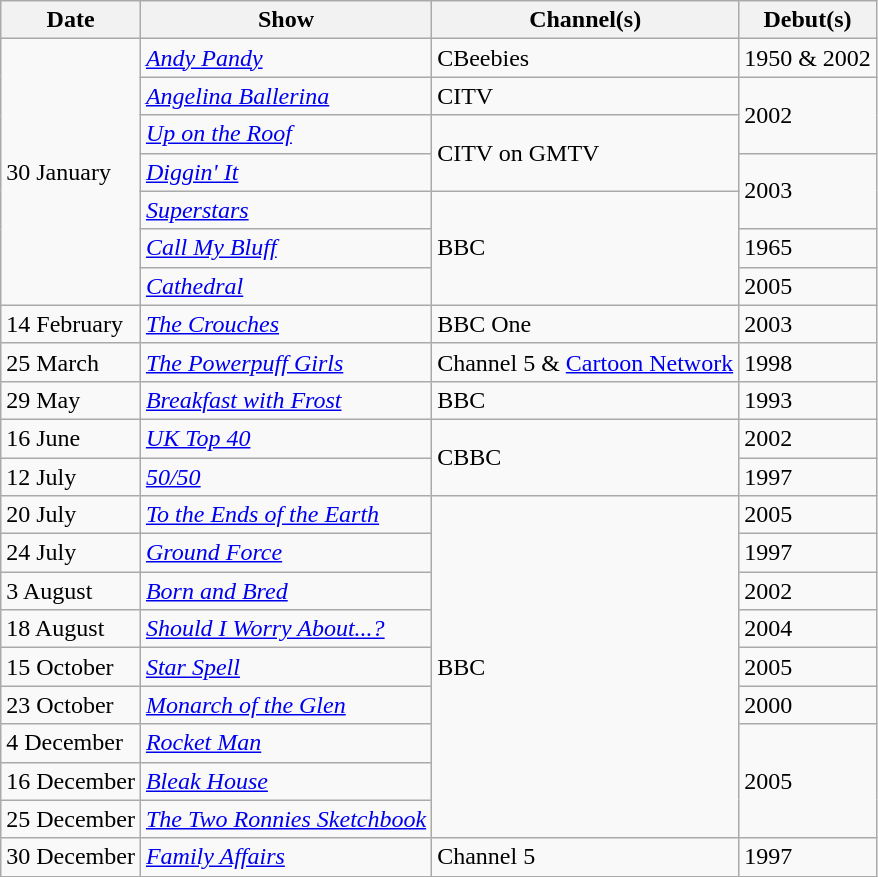<table class="wikitable">
<tr>
<th>Date</th>
<th>Show</th>
<th>Channel(s)</th>
<th>Debut(s)</th>
</tr>
<tr>
<td rowspan="7">30 January</td>
<td><em><a href='#'>Andy Pandy</a></em></td>
<td>CBeebies</td>
<td>1950 & 2002</td>
</tr>
<tr>
<td><em><a href='#'>Angelina Ballerina</a></em></td>
<td>CITV</td>
<td rowspan="2">2002</td>
</tr>
<tr>
<td><em><a href='#'>Up on the Roof</a></em></td>
<td rowspan="2">CITV on GMTV</td>
</tr>
<tr>
<td><em><a href='#'>Diggin' It</a></em></td>
<td rowspan="2">2003</td>
</tr>
<tr>
<td><em><a href='#'>Superstars</a></em></td>
<td rowspan="3">BBC</td>
</tr>
<tr>
<td><em><a href='#'>Call My Bluff</a></em></td>
<td>1965</td>
</tr>
<tr>
<td><em><a href='#'>Cathedral</a></em></td>
<td>2005</td>
</tr>
<tr>
<td>14 February</td>
<td><em><a href='#'>The Crouches</a></em></td>
<td>BBC One</td>
<td>2003</td>
</tr>
<tr>
<td>25 March</td>
<td><em><a href='#'>The Powerpuff Girls</a></em></td>
<td>Channel 5 & <a href='#'>Cartoon Network</a></td>
<td>1998</td>
</tr>
<tr>
<td>29 May</td>
<td><em><a href='#'>Breakfast with Frost</a></em></td>
<td>BBC</td>
<td>1993</td>
</tr>
<tr>
<td>16 June</td>
<td><em><a href='#'>UK Top 40</a></em></td>
<td rowspan="2">CBBC</td>
<td>2002</td>
</tr>
<tr>
<td>12 July</td>
<td><em><a href='#'>50/50</a></em></td>
<td>1997</td>
</tr>
<tr>
<td>20 July</td>
<td><em><a href='#'>To the Ends of the Earth</a></em></td>
<td rowspan="9">BBC</td>
<td>2005</td>
</tr>
<tr>
<td>24 July</td>
<td><em><a href='#'>Ground Force</a></em></td>
<td>1997</td>
</tr>
<tr>
<td>3 August</td>
<td><em><a href='#'>Born and Bred</a></em></td>
<td>2002</td>
</tr>
<tr>
<td>18 August</td>
<td><em><a href='#'>Should I Worry About...?</a></em></td>
<td>2004</td>
</tr>
<tr>
<td>15 October</td>
<td><em><a href='#'>Star Spell</a></em></td>
<td>2005</td>
</tr>
<tr>
<td>23 October</td>
<td><em><a href='#'>Monarch of the Glen</a></em></td>
<td>2000</td>
</tr>
<tr>
<td>4 December</td>
<td><em><a href='#'>Rocket Man</a></em></td>
<td rowspan="3">2005</td>
</tr>
<tr>
<td>16 December</td>
<td><em><a href='#'>Bleak House</a></em></td>
</tr>
<tr>
<td>25 December</td>
<td><em><a href='#'>The Two Ronnies Sketchbook</a></em></td>
</tr>
<tr>
<td>30 December</td>
<td><em><a href='#'>Family Affairs</a></em></td>
<td>Channel 5</td>
<td>1997</td>
</tr>
</table>
